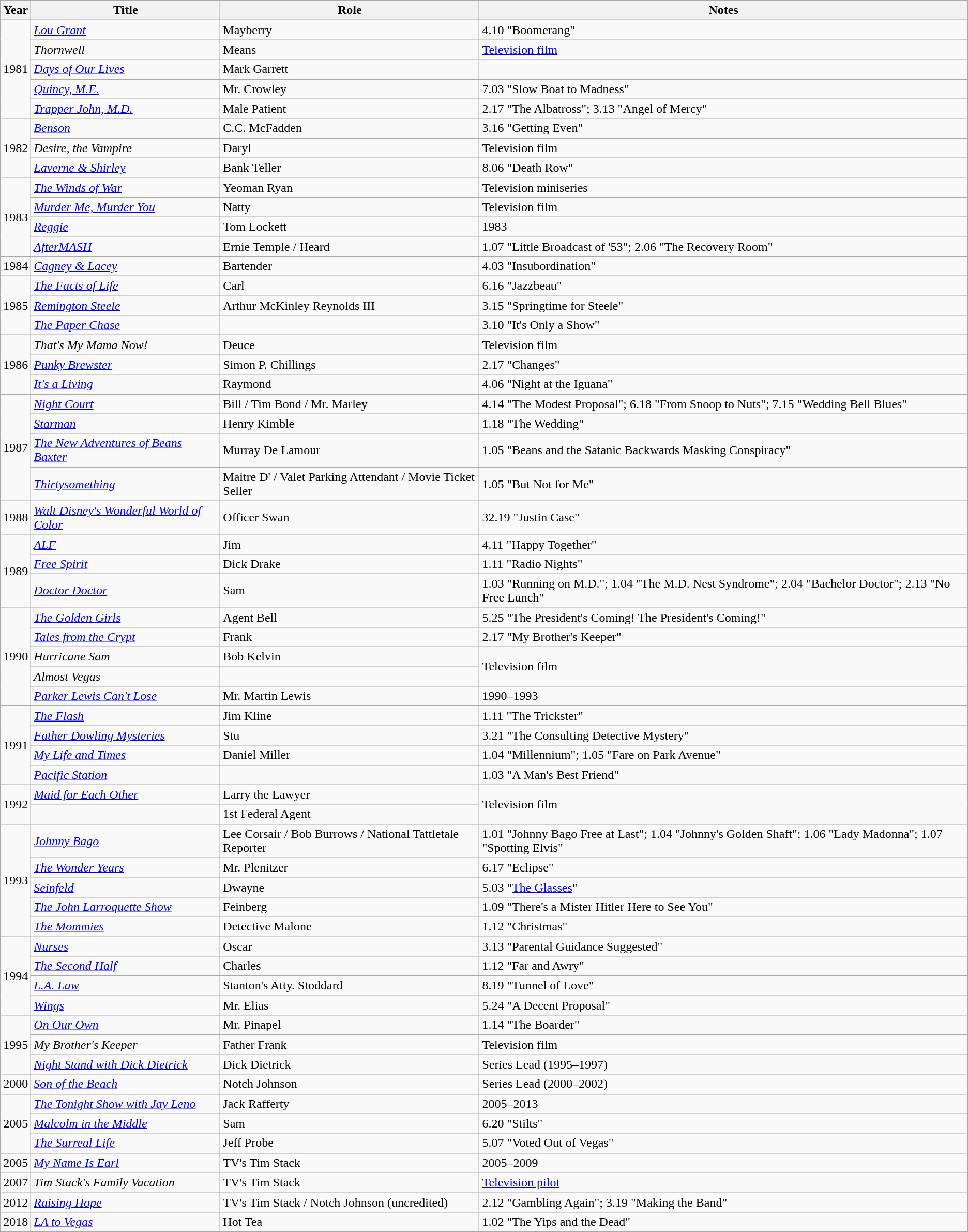<table class="wikitable">
<tr>
<th>Year</th>
<th>Title</th>
<th>Role</th>
<th>Notes</th>
</tr>
<tr>
<td rowspan="5">1981</td>
<td><em><a href='#'>Lou Grant</a></em></td>
<td>Mayberry</td>
<td>4.10 "Boomerang"</td>
</tr>
<tr>
<td><em>Thornwell</em></td>
<td>Means</td>
<td><a href='#'>Television film</a></td>
</tr>
<tr>
<td><em><a href='#'>Days of Our Lives</a></em></td>
<td>Mark Garrett</td>
<td></td>
</tr>
<tr>
<td><em><a href='#'>Quincy, M.E.</a></em></td>
<td>Mr. Crowley</td>
<td>7.03 "Slow Boat to Madness"</td>
</tr>
<tr>
<td><em><a href='#'>Trapper John, M.D.</a></em></td>
<td>Male Patient</td>
<td>2.17 "The Albatross"; 3.13 "Angel of Mercy"</td>
</tr>
<tr>
<td rowspan="3">1982</td>
<td><em><a href='#'>Benson</a></em></td>
<td>C.C. McFadden</td>
<td>3.16 "Getting Even"</td>
</tr>
<tr>
<td><em>Desire, the Vampire</em></td>
<td>Daryl</td>
<td>Television film</td>
</tr>
<tr>
<td><em><a href='#'>Laverne & Shirley</a></em></td>
<td>Bank Teller</td>
<td>8.06 "Death Row"</td>
</tr>
<tr>
<td rowspan="4">1983</td>
<td><em><a href='#'>The Winds of War</a></em></td>
<td>Yeoman Ryan</td>
<td>Television miniseries</td>
</tr>
<tr>
<td><em><a href='#'>Murder Me, Murder You</a></em></td>
<td>Natty</td>
<td>Television film</td>
</tr>
<tr>
<td><em><a href='#'>Reggie</a></em></td>
<td>Tom Lockett</td>
<td>1983</td>
</tr>
<tr>
<td><em><a href='#'>AfterMASH</a></em></td>
<td>Ernie Temple / Heard</td>
<td>1.07 "Little Broadcast of '53"; 2.06 "The Recovery Room"</td>
</tr>
<tr>
<td>1984</td>
<td><em><a href='#'>Cagney & Lacey</a></em></td>
<td>Bartender</td>
<td>4.03 "Insubordination"</td>
</tr>
<tr>
<td rowspan="3">1985</td>
<td><em><a href='#'>The Facts of Life</a></em></td>
<td>Carl</td>
<td>6.16 "Jazzbeau"</td>
</tr>
<tr>
<td><em><a href='#'>Remington Steele</a></em></td>
<td>Arthur McKinley Reynolds III</td>
<td>3.15 "Springtime for Steele"</td>
</tr>
<tr>
<td><em><a href='#'>The Paper Chase</a></em></td>
<td></td>
<td>3.10 "It's Only a Show"</td>
</tr>
<tr>
<td rowspan="3">1986</td>
<td><em>That's My Mama Now!</em></td>
<td>Deuce</td>
<td>Television film</td>
</tr>
<tr>
<td><em><a href='#'>Punky Brewster</a></em></td>
<td>Simon P. Chillings</td>
<td>2.17 "Changes"</td>
</tr>
<tr>
<td><em><a href='#'>It's a Living</a></em></td>
<td>Raymond</td>
<td>4.06 "Night at the Iguana"</td>
</tr>
<tr>
<td rowspan="4">1987</td>
<td><em><a href='#'>Night Court</a></em></td>
<td>Bill / Tim Bond / Mr. Marley</td>
<td>4.14 "The Modest Proposal"; 6.18 "From Snoop to Nuts"; 7.15 "Wedding Bell Blues"</td>
</tr>
<tr>
<td><em><a href='#'>Starman</a></em></td>
<td>Henry Kimble</td>
<td>1.18 "The Wedding"</td>
</tr>
<tr>
<td><em><a href='#'>The New Adventures of Beans Baxter</a></em></td>
<td>Murray De Lamour</td>
<td>1.05 "Beans and the Satanic Backwards Masking Conspiracy"</td>
</tr>
<tr>
<td><em><a href='#'>Thirtysomething</a></em></td>
<td>Maitre D' / Valet Parking Attendant / Movie Ticket Seller</td>
<td>1.05 "But Not for Me"</td>
</tr>
<tr>
<td>1988</td>
<td><em><a href='#'>Walt Disney's Wonderful World of Color</a></em></td>
<td>Officer Swan</td>
<td>32.19 "Justin Case"</td>
</tr>
<tr>
<td rowspan="3">1989</td>
<td><em><a href='#'>ALF</a></em></td>
<td>Jim</td>
<td>4.11 "Happy Together"</td>
</tr>
<tr>
<td><em><a href='#'>Free Spirit</a></em></td>
<td>Dick Drake</td>
<td>1.11 "Radio Nights"</td>
</tr>
<tr>
<td><em><a href='#'>Doctor Doctor</a></em></td>
<td>Sam</td>
<td>1.03 "Running on M.D."; 1.04 "The M.D. Nest Syndrome"; 2.04 "Bachelor Doctor"; 2.13 "No Free Lunch"</td>
</tr>
<tr>
<td rowspan="5">1990</td>
<td><em><a href='#'>The Golden Girls</a></em></td>
<td>Agent Bell</td>
<td>5.25 "The President's Coming! The President's Coming!"</td>
</tr>
<tr>
<td><em><a href='#'>Tales from the Crypt</a></em></td>
<td>Frank</td>
<td>2.17 "My Brother's Keeper"</td>
</tr>
<tr>
<td><em>Hurricane Sam</em></td>
<td>Bob Kelvin</td>
<td rowspan="2">Television film</td>
</tr>
<tr>
<td><em>Almost Vegas</em></td>
<td></td>
</tr>
<tr>
<td><em><a href='#'>Parker Lewis Can't Lose</a></em></td>
<td>Mr. Martin Lewis</td>
<td>1990–1993</td>
</tr>
<tr>
<td rowspan="4">1991</td>
<td><em><a href='#'>The Flash</a></em></td>
<td>Jim Kline</td>
<td>1.11 "The Trickster"</td>
</tr>
<tr>
<td><em><a href='#'>Father Dowling Mysteries</a></em></td>
<td>Stu</td>
<td>3.21 "The Consulting Detective Mystery"</td>
</tr>
<tr>
<td><em><a href='#'>My Life and Times</a></em></td>
<td>Daniel Miller</td>
<td>1.04 "Millennium"; 1.05 "Fare on Park Avenue"</td>
</tr>
<tr>
<td><em><a href='#'>Pacific Station</a></em></td>
<td></td>
<td>1.03 "A Man's Best Friend"</td>
</tr>
<tr>
<td rowspan="2">1992</td>
<td><em><a href='#'>Maid for Each Other</a></em></td>
<td>Larry the Lawyer</td>
<td rowspan="2">Television film</td>
</tr>
<tr>
<td><em></em></td>
<td>1st Federal Agent</td>
</tr>
<tr>
<td rowspan="5">1993</td>
<td><em><a href='#'>Johnny Bago</a></em></td>
<td>Lee Corsair / Bob Burrows / National Tattletale Reporter</td>
<td>1.01 "Johnny Bago Free at Last"; 1.04 "Johnny's Golden Shaft"; 1.06 "Lady Madonna"; 1.07 "Spotting Elvis"</td>
</tr>
<tr>
<td><em><a href='#'>The Wonder Years</a></em></td>
<td>Mr. Plenitzer</td>
<td>6.17 "Eclipse"</td>
</tr>
<tr>
<td><em><a href='#'>Seinfeld</a></em></td>
<td>Dwayne</td>
<td>5.03 "<a href='#'>The Glasses</a>"</td>
</tr>
<tr>
<td><em><a href='#'>The John Larroquette Show</a></em></td>
<td>Feinberg</td>
<td>1.09 "There's a Mister Hitler Here to See You"</td>
</tr>
<tr>
<td><em><a href='#'>The Mommies</a></em></td>
<td>Detective Malone</td>
<td>1.12 "Christmas"</td>
</tr>
<tr>
<td rowspan="4">1994</td>
<td><em><a href='#'>Nurses</a></em></td>
<td>Oscar</td>
<td>3.13 "Parental Guidance Suggested"</td>
</tr>
<tr>
<td><em><a href='#'>The Second Half</a></em></td>
<td>Charles</td>
<td>1.12 "Far and Awry"</td>
</tr>
<tr>
<td><em><a href='#'>L.A. Law</a></em></td>
<td>Stanton's Atty. Stoddard</td>
<td>8.19 "Tunnel of Love"</td>
</tr>
<tr>
<td><em><a href='#'>Wings</a></em></td>
<td>Mr. Elias</td>
<td>5.24 "A Decent Proposal"</td>
</tr>
<tr>
<td rowspan="3">1995</td>
<td><em><a href='#'>On Our Own</a></em></td>
<td>Mr. Pinapel</td>
<td>1.14 "The Boarder"</td>
</tr>
<tr>
<td><em>My Brother's Keeper</em></td>
<td>Father Frank</td>
<td>Television film</td>
</tr>
<tr>
<td><em><a href='#'>Night Stand with Dick Dietrick</a></em></td>
<td>Dick Dietrick</td>
<td>Series Lead (1995–1997)</td>
</tr>
<tr>
<td>2000</td>
<td><em><a href='#'>Son of the Beach</a></em></td>
<td>Notch Johnson</td>
<td>Series Lead (2000–2002)</td>
</tr>
<tr>
<td rowspan="3">2005</td>
<td><em><a href='#'>The Tonight Show with Jay Leno</a></em></td>
<td>Jack Rafferty</td>
<td>2005–2013</td>
</tr>
<tr>
<td><em><a href='#'>Malcolm in the Middle</a></em></td>
<td>Sam</td>
<td>6.20 "Stilts"</td>
</tr>
<tr>
<td><em><a href='#'>The Surreal Life</a></em></td>
<td>Jeff Probe</td>
<td>5.07 "Voted Out of Vegas"</td>
</tr>
<tr>
<td>2005</td>
<td><em><a href='#'>My Name Is Earl</a></em></td>
<td>TV's Tim Stack</td>
<td>2005–2009</td>
</tr>
<tr>
<td>2007</td>
<td><em>Tim Stack's Family Vacation</em></td>
<td>TV's Tim Stack</td>
<td><a href='#'>Television pilot</a></td>
</tr>
<tr>
<td>2012</td>
<td><em><a href='#'>Raising Hope</a></em></td>
<td>TV's Tim Stack / Notch Johnson (uncredited)</td>
<td>2.12 "Gambling Again"; 3.19 "Making the Band"</td>
</tr>
<tr>
<td>2018</td>
<td><em><a href='#'>LA to Vegas</a></em></td>
<td>Hot Tea</td>
<td>1.02 "The Yips and the Dead"</td>
</tr>
</table>
